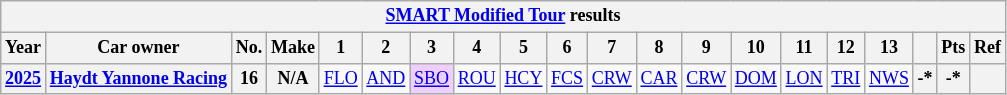<table class="wikitable" style="text-align:center; font-size:75%">
<tr>
<th colspan=38><a href='#'>SMART Modified Tour</a> results</th>
</tr>
<tr>
<th>Year</th>
<th>Car owner</th>
<th>No.</th>
<th>Make</th>
<th>1</th>
<th>2</th>
<th>3</th>
<th>4</th>
<th>5</th>
<th>6</th>
<th>7</th>
<th>8</th>
<th>9</th>
<th>10</th>
<th>11</th>
<th>12</th>
<th>13</th>
<th></th>
<th>Pts</th>
<th>Ref</th>
</tr>
<tr>
<th><a href='#'>2025</a></th>
<th><a href='#'>Haydt Yannone Racing</a></th>
<th>16</th>
<th>N/A</th>
<td><a href='#'>FLO</a></td>
<td><a href='#'>AND</a></td>
<td style="background:#EFCFFF;"><a href='#'>SBO</a><br></td>
<td><a href='#'>ROU</a></td>
<td><a href='#'>HCY</a></td>
<td><a href='#'>FCS</a></td>
<td><a href='#'>CRW</a></td>
<td><a href='#'>CAR</a></td>
<td><a href='#'>CRW</a></td>
<td><a href='#'>DOM</a></td>
<td><a href='#'>LON</a></td>
<td><a href='#'>TRI</a></td>
<td><a href='#'>NWS</a></td>
<th>-*</th>
<th>-*</th>
<th></th>
</tr>
</table>
